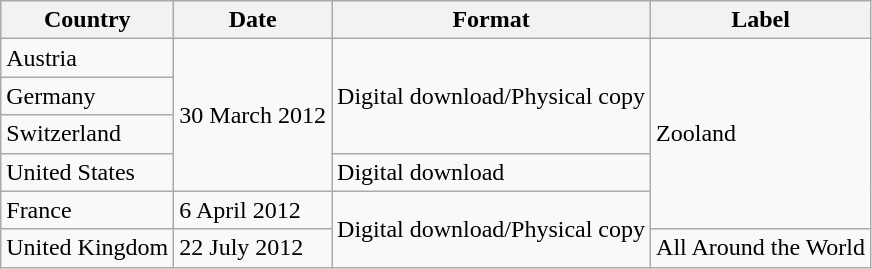<table class="wikitable">
<tr>
<th>Country</th>
<th>Date</th>
<th>Format</th>
<th>Label</th>
</tr>
<tr>
<td>Austria</td>
<td rowspan="4">30 March 2012</td>
<td rowspan="3">Digital download/Physical copy</td>
<td rowspan="5">Zooland</td>
</tr>
<tr>
<td>Germany</td>
</tr>
<tr>
<td>Switzerland</td>
</tr>
<tr>
<td>United States</td>
<td rowspan="1">Digital download</td>
</tr>
<tr>
<td>France</td>
<td>6 April 2012</td>
<td rowspan="2">Digital download/Physical copy</td>
</tr>
<tr>
<td>United Kingdom</td>
<td>22 July 2012</td>
<td>All Around the World</td>
</tr>
</table>
